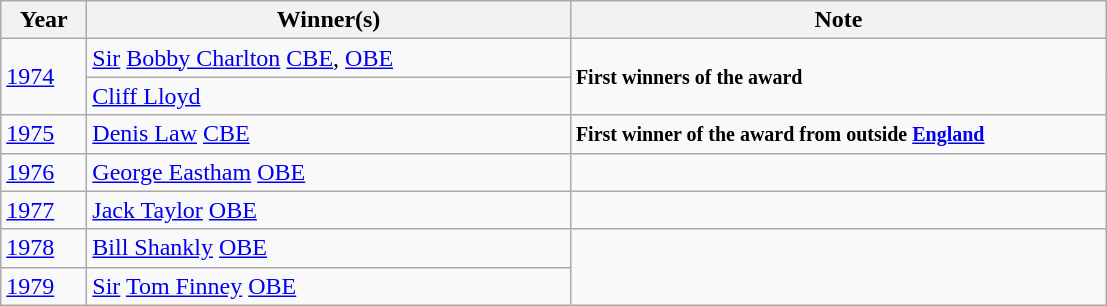<table class="wikitable">
<tr>
<th>Year</th>
<th>Winner(s)</th>
<th width="350px">Note</th>
</tr>
<tr>
<td width="50px" rowspan="2"><a href='#'>1974</a></td>
<td width="315px"> <a href='#'>Sir</a> <a href='#'>Bobby Charlton</a> <a href='#'>CBE</a>, <a href='#'>OBE</a></td>
<td rowspan="2"><small><strong>First winners of the award</strong></small></td>
</tr>
<tr>
<td> <a href='#'>Cliff Lloyd</a></td>
</tr>
<tr>
<td width="50px"><a href='#'>1975</a></td>
<td width="315px"> <a href='#'>Denis Law</a> <a href='#'>CBE</a></td>
<td><small><strong>First winner of the award from outside <a href='#'>England</a></strong></small></td>
</tr>
<tr>
<td width="50px"><a href='#'>1976</a></td>
<td width="315px"> <a href='#'>George Eastham</a> <a href='#'>OBE</a></td>
</tr>
<tr>
<td width="50px"><a href='#'>1977</a></td>
<td width="315px"> <a href='#'>Jack Taylor</a> <a href='#'>OBE</a></td>
<td></td>
</tr>
<tr>
<td width="50px"><a href='#'>1978</a></td>
<td width="315px"> <a href='#'>Bill Shankly</a> <a href='#'>OBE</a></td>
</tr>
<tr>
<td width="50px"><a href='#'>1979</a></td>
<td width="315px"> <a href='#'>Sir</a> <a href='#'>Tom Finney</a> <a href='#'>OBE</a></td>
</tr>
</table>
